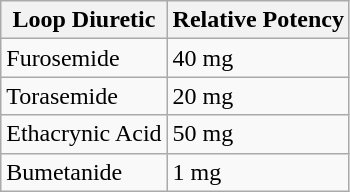<table class="wikitable">
<tr>
<th>Loop Diuretic</th>
<th>Relative Potency</th>
</tr>
<tr>
<td>Furosemide</td>
<td>40 mg</td>
</tr>
<tr>
<td>Torasemide</td>
<td>20 mg</td>
</tr>
<tr>
<td>Ethacrynic Acid</td>
<td>50 mg</td>
</tr>
<tr>
<td>Bumetanide</td>
<td>1 mg</td>
</tr>
</table>
